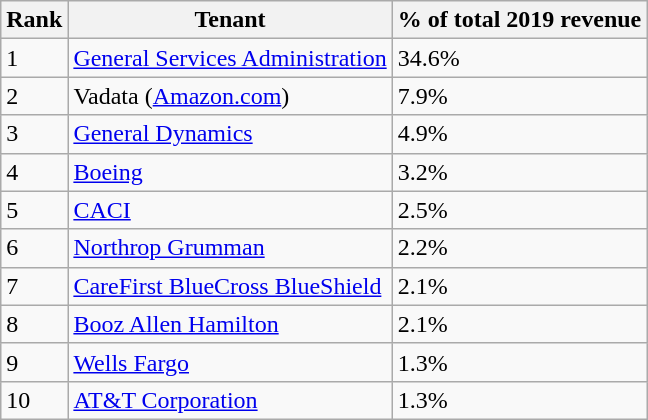<table class="wikitable sortable">
<tr>
<th scope="col">Rank</th>
<th scope="col">Tenant</th>
<th scope="col">% of total 2019 revenue</th>
</tr>
<tr>
<td>1</td>
<td><a href='#'>General Services Administration</a></td>
<td>34.6%</td>
</tr>
<tr>
<td>2</td>
<td>Vadata (<a href='#'>Amazon.com</a>)</td>
<td>7.9%</td>
</tr>
<tr>
<td>3</td>
<td><a href='#'>General Dynamics</a></td>
<td>4.9%</td>
</tr>
<tr>
<td>4</td>
<td><a href='#'>Boeing</a></td>
<td>3.2%</td>
</tr>
<tr>
<td>5</td>
<td><a href='#'>CACI</a></td>
<td>2.5%</td>
</tr>
<tr>
<td>6</td>
<td><a href='#'>Northrop Grumman</a></td>
<td>2.2%</td>
</tr>
<tr>
<td>7</td>
<td><a href='#'>CareFirst BlueCross BlueShield</a></td>
<td>2.1%</td>
</tr>
<tr>
<td>8</td>
<td><a href='#'>Booz Allen Hamilton</a></td>
<td>2.1%</td>
</tr>
<tr>
<td>9</td>
<td><a href='#'>Wells Fargo</a></td>
<td>1.3%</td>
</tr>
<tr>
<td>10</td>
<td><a href='#'>AT&T Corporation</a></td>
<td>1.3%</td>
</tr>
</table>
